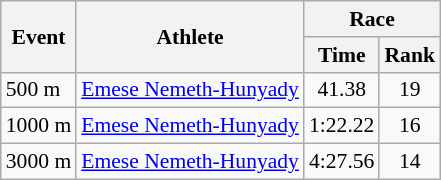<table class="wikitable" border="1" style="font-size:90%">
<tr>
<th rowspan=2>Event</th>
<th rowspan=2>Athlete</th>
<th colspan=2>Race</th>
</tr>
<tr>
<th>Time</th>
<th>Rank</th>
</tr>
<tr>
<td>500 m</td>
<td><a href='#'>Emese Nemeth-Hunyady</a></td>
<td align=center>41.38</td>
<td align=center>19</td>
</tr>
<tr>
<td>1000 m</td>
<td><a href='#'>Emese Nemeth-Hunyady</a></td>
<td align=center>1:22.22</td>
<td align=center>16</td>
</tr>
<tr>
<td>3000 m</td>
<td><a href='#'>Emese Nemeth-Hunyady</a></td>
<td align=center>4:27.56</td>
<td align=center>14</td>
</tr>
</table>
